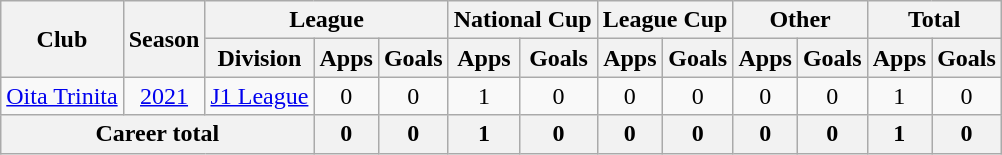<table class="wikitable" style="text-align: center">
<tr>
<th rowspan="2">Club</th>
<th rowspan="2">Season</th>
<th colspan="3">League</th>
<th colspan="2">National Cup</th>
<th colspan="2">League Cup</th>
<th colspan="2">Other</th>
<th colspan="2">Total</th>
</tr>
<tr>
<th>Division</th>
<th>Apps</th>
<th>Goals</th>
<th>Apps</th>
<th>Goals</th>
<th>Apps</th>
<th>Goals</th>
<th>Apps</th>
<th>Goals</th>
<th>Apps</th>
<th>Goals</th>
</tr>
<tr>
<td><a href='#'>Oita Trinita</a></td>
<td><a href='#'>2021</a></td>
<td><a href='#'>J1 League</a></td>
<td>0</td>
<td>0</td>
<td>1</td>
<td>0</td>
<td>0</td>
<td>0</td>
<td>0</td>
<td>0</td>
<td>1</td>
<td>0</td>
</tr>
<tr>
<th colspan=3>Career total</th>
<th>0</th>
<th>0</th>
<th>1</th>
<th>0</th>
<th>0</th>
<th>0</th>
<th>0</th>
<th>0</th>
<th>1</th>
<th>0</th>
</tr>
</table>
